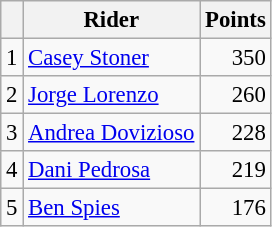<table class="wikitable" style="font-size: 95%;">
<tr>
<th></th>
<th>Rider</th>
<th>Points</th>
</tr>
<tr>
<td align=center>1</td>
<td> <a href='#'>Casey Stoner</a></td>
<td align=right>350</td>
</tr>
<tr>
<td align=center>2</td>
<td> <a href='#'>Jorge Lorenzo</a></td>
<td align=right>260</td>
</tr>
<tr>
<td align=center>3</td>
<td> <a href='#'>Andrea Dovizioso</a></td>
<td align=right>228</td>
</tr>
<tr>
<td align=center>4</td>
<td> <a href='#'>Dani Pedrosa</a></td>
<td align=right>219</td>
</tr>
<tr>
<td align=center>5</td>
<td> <a href='#'>Ben Spies</a></td>
<td align=right>176</td>
</tr>
</table>
